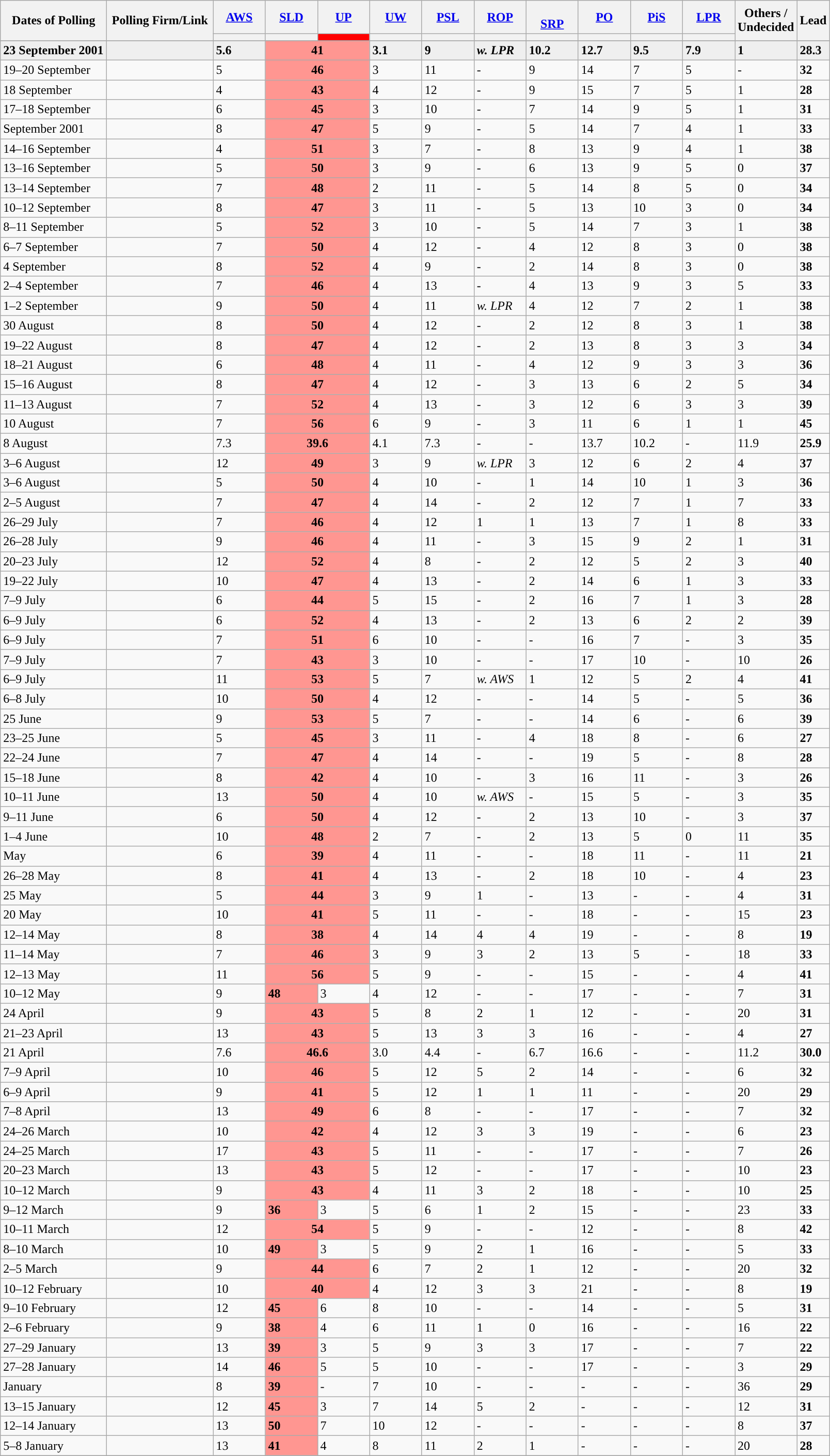<table class="wikitable sortable collapsible">
<tr style="height:42px; text-align:center; background-color:#E9E9E9">
<th rowspan="2" data-sort-type="date" style="width:130px;">Dates of Polling</th>
<th rowspan="2" style="width:130px;">Polling Firm/Link</th>
<th style="width:60px;" class="unsortable"><a href='#'><span>AWS</span></a></th>
<th style="width:60px;" class="unsortable"><a href='#'><span>SLD</span></a></th>
<th style="width:60px;" class="unsortable"><a href='#'><span>UP</span></a></th>
<th style="width:60px;" class="unsortable"><a href='#'><span>UW</span></a></th>
<th style="width:60px;" class="unsortable"><a href='#'><span>PSL</span></a></th>
<th style="width:60px;" class="unsortable"><a href='#'><span>ROP</span></a></th>
<th style="width:60px;" class="unsortable"><br><a href='#'><span>SRP</span></a></th>
<th style="width:60px;" class="unsortable"><a href='#'><span>PO</span></a></th>
<th style="width:60px;" class="unsortable"><a href='#'><span>PiS</span></a></th>
<th style="width:60px;" class="unsortable"><a href='#'><span>LPR</span></a></th>
<th rowspan="2" data-sort-type="number" style="width:40px;">Others / Undecided</th>
<th rowspan="2" data-sort-type="number" style="width:30px;">Lead</th>
</tr>
<tr>
<th data-sort-type="number" style="height:1px; background:"></th>
<th data-sort-type="number" style="height:1px; background:"></th>
<th data-sort-type="number" style="height:1px; background:Red;"></th>
<th data-sort-type="number" style="height:1px; background:"></th>
<th data-sort-type="number" style="height:1px; background:"></th>
<th data-sort-type="number" style="height:1px; background:"></th>
<th data-sort-type="number" style="height:1px; background:"></th>
<th data-sort-type="number" style="height:1px; background:"></th>
<th data-sort-type="number" style="height:1px; background:"></th>
<th data-sort-type="number" style="height:1px; background:"></th>
</tr>
<tr>
</tr>
<tr style="background:#EFEFEF; font-weight:bold;">
<td>23 September 2001</td>
<td></td>
<td>5.6</td>
<td colspan=2 align=center style="background:#FF9691">41</td>
<td>3.1</td>
<td>9</td>
<td><em>w. LPR</em></td>
<td>10.2</td>
<td>12.7</td>
<td>9.5</td>
<td>7.9</td>
<td>1</td>
<td style="background:"><strong>28.3</strong></td>
</tr>
<tr>
<td>19–20 September</td>
<td></td>
<td>5</td>
<td colspan=2 align=center style="background:#FF9691"><strong>46</strong></td>
<td>3</td>
<td>11</td>
<td>-</td>
<td>9</td>
<td>14</td>
<td>7</td>
<td>5</td>
<td>-</td>
<td style="background:"><strong>32</strong></td>
</tr>
<tr>
<td>18 September</td>
<td></td>
<td>4</td>
<td colspan=2 align=center style="background:#FF9691"><strong>43</strong></td>
<td>4</td>
<td>12</td>
<td>-</td>
<td>9</td>
<td>15</td>
<td>7</td>
<td>5</td>
<td>1</td>
<td style="background:"><strong>28</strong></td>
</tr>
<tr>
<td>17–18 September</td>
<td></td>
<td>6</td>
<td colspan=2 align=center style="background:#FF9691"><strong>45</strong></td>
<td>3</td>
<td>10</td>
<td>-</td>
<td>7</td>
<td>14</td>
<td>9</td>
<td>5</td>
<td>1</td>
<td style="background:"><strong>31</strong></td>
</tr>
<tr>
<td>September 2001</td>
<td></td>
<td>8</td>
<td colspan=2 align=center style="background:#FF9691"><strong>47</strong></td>
<td>5</td>
<td>9</td>
<td>-</td>
<td>5</td>
<td>14</td>
<td>7</td>
<td>4</td>
<td>1</td>
<td style="background:"><strong>33</strong></td>
</tr>
<tr>
<td>14–16 September</td>
<td></td>
<td>4</td>
<td colspan=2 align=center style="background:#FF9691"><strong>51</strong></td>
<td>3</td>
<td>7</td>
<td>-</td>
<td>8</td>
<td>13</td>
<td>9</td>
<td>4</td>
<td>1</td>
<td style="background:"><strong>38</strong></td>
</tr>
<tr>
<td>13–16 September</td>
<td></td>
<td>5</td>
<td colspan=2 align=center style="background:#FF9691"><strong>50</strong></td>
<td>3</td>
<td>9</td>
<td>-</td>
<td>6</td>
<td>13</td>
<td>9</td>
<td>5</td>
<td>0</td>
<td style="background:"><strong>37</strong></td>
</tr>
<tr>
<td>13–14 September</td>
<td></td>
<td>7</td>
<td colspan=2 align=center style="background:#FF9691"><strong>48</strong></td>
<td>2</td>
<td>11</td>
<td>-</td>
<td>5</td>
<td>14</td>
<td>8</td>
<td>5</td>
<td>0</td>
<td style="background:"><strong>34</strong></td>
</tr>
<tr>
<td>10–12 September</td>
<td></td>
<td>8</td>
<td colspan=2 align=center style="background:#FF9691"><strong>47</strong></td>
<td>3</td>
<td>11</td>
<td>-</td>
<td>5</td>
<td>13</td>
<td>10</td>
<td>3</td>
<td>0</td>
<td style="background:"><strong>34</strong></td>
</tr>
<tr>
<td>8–11 September</td>
<td></td>
<td>5</td>
<td colspan=2 align=center style="background:#FF9691"><strong>52</strong></td>
<td>3</td>
<td>10</td>
<td>-</td>
<td>5</td>
<td>14</td>
<td>7</td>
<td>3</td>
<td>1</td>
<td style="background:"><strong>38</strong></td>
</tr>
<tr>
<td>6–7 September</td>
<td></td>
<td>7</td>
<td colspan=2 align=center style="background:#FF9691"><strong>50</strong></td>
<td>4</td>
<td>12</td>
<td>-</td>
<td>4</td>
<td>12</td>
<td>8</td>
<td>3</td>
<td>0</td>
<td style="background:"><strong>38</strong></td>
</tr>
<tr>
<td>4 September</td>
<td></td>
<td>8</td>
<td colspan=2 align=center style="background:#FF9691"><strong>52</strong></td>
<td>4</td>
<td>9</td>
<td>-</td>
<td>2</td>
<td>14</td>
<td>8</td>
<td>3</td>
<td>0</td>
<td style="background:"><strong>38</strong></td>
</tr>
<tr>
<td>2–4 September</td>
<td></td>
<td>7</td>
<td colspan=2 align=center style="background:#FF9691"><strong>46</strong></td>
<td>4</td>
<td>13</td>
<td>-</td>
<td>4</td>
<td>13</td>
<td>9</td>
<td>3</td>
<td>5</td>
<td style="background:"><strong>33</strong></td>
</tr>
<tr>
<td>1–2 September</td>
<td></td>
<td>9</td>
<td colspan=2 align=center style="background:#FF9691"><strong>50</strong></td>
<td>4</td>
<td>11</td>
<td><em>w. LPR</em></td>
<td>4</td>
<td>12</td>
<td>7</td>
<td>2</td>
<td>1</td>
<td style="background:"><strong>38</strong></td>
</tr>
<tr>
<td>30 August</td>
<td></td>
<td>8</td>
<td colspan=2 align=center style="background:#FF9691"><strong>50</strong></td>
<td>4</td>
<td>12</td>
<td>-</td>
<td>2</td>
<td>12</td>
<td>8</td>
<td>3</td>
<td>1</td>
<td style="background:"><strong>38</strong></td>
</tr>
<tr>
<td>19–22 August</td>
<td></td>
<td>8</td>
<td colspan=2 align=center style="background:#FF9691"><strong>47</strong></td>
<td>4</td>
<td>12</td>
<td>-</td>
<td>2</td>
<td>13</td>
<td>8</td>
<td>3</td>
<td>3</td>
<td style="background:"><strong>34</strong></td>
</tr>
<tr>
<td>18–21 August</td>
<td></td>
<td>6</td>
<td colspan=2 align=center style="background:#FF9691"><strong>48</strong></td>
<td>4</td>
<td>11</td>
<td>-</td>
<td>4</td>
<td>12</td>
<td>9</td>
<td>3</td>
<td>3</td>
<td style="background:"><strong>36</strong></td>
</tr>
<tr>
<td>15–16 August</td>
<td></td>
<td>8</td>
<td colspan=2 align=center style="background:#FF9691"><strong>47</strong></td>
<td>4</td>
<td>12</td>
<td>-</td>
<td>3</td>
<td>13</td>
<td>6</td>
<td>2</td>
<td>5</td>
<td style="background:"><strong>34</strong></td>
</tr>
<tr>
<td>11–13 August</td>
<td></td>
<td>7</td>
<td colspan=2 align=center style="background:#FF9691"><strong>52</strong></td>
<td>4</td>
<td>13</td>
<td>-</td>
<td>3</td>
<td>12</td>
<td>6</td>
<td>3</td>
<td>3</td>
<td style="background:"><strong>39</strong></td>
</tr>
<tr>
<td>10 August</td>
<td></td>
<td>7</td>
<td colspan=2 align=center style="background:#FF9691"><strong>56</strong></td>
<td>6</td>
<td>9</td>
<td>-</td>
<td>3</td>
<td>11</td>
<td>6</td>
<td>1</td>
<td>1</td>
<td style="background:"><strong>45</strong></td>
</tr>
<tr>
<td>8 August</td>
<td></td>
<td>7.3</td>
<td colspan=2 align=center style="background:#FF9691"><strong>39.6</strong></td>
<td>4.1</td>
<td>7.3</td>
<td>-</td>
<td>-</td>
<td>13.7</td>
<td>10.2</td>
<td>-</td>
<td>11.9</td>
<td style="background:"><strong>25.9</strong></td>
</tr>
<tr>
<td>3–6 August</td>
<td></td>
<td>12</td>
<td colspan=2 align=center style="background:#FF9691"><strong>49</strong></td>
<td>3</td>
<td>9</td>
<td><em>w. LPR</em></td>
<td>3</td>
<td>12</td>
<td>6</td>
<td>2</td>
<td>4</td>
<td style="background:"><strong>37</strong></td>
</tr>
<tr>
<td>3–6 August</td>
<td></td>
<td>5</td>
<td colspan=2 align=center style="background:#FF9691"><strong>50</strong></td>
<td>4</td>
<td>10</td>
<td>-</td>
<td>1</td>
<td>14</td>
<td>10</td>
<td>1</td>
<td>3</td>
<td style="background:"><strong>36</strong></td>
</tr>
<tr>
<td>2–5 August</td>
<td></td>
<td>7</td>
<td colspan=2 align=center style="background:#FF9691"><strong>47</strong></td>
<td>4</td>
<td>14</td>
<td>-</td>
<td>2</td>
<td>12</td>
<td>7</td>
<td>1</td>
<td>7</td>
<td style="background:"><strong>33</strong></td>
</tr>
<tr>
<td>26–29 July</td>
<td></td>
<td>7</td>
<td colspan=2 align=center style="background:#FF9691"><strong>46</strong></td>
<td>4</td>
<td>12</td>
<td>1</td>
<td>1</td>
<td>13</td>
<td>7</td>
<td>1</td>
<td>8</td>
<td style="background:"><strong>33</strong></td>
</tr>
<tr>
<td>26–28 July</td>
<td></td>
<td>9</td>
<td colspan=2 align=center style="background:#FF9691"><strong>46</strong></td>
<td>4</td>
<td>11</td>
<td>-</td>
<td>3</td>
<td>15</td>
<td>9</td>
<td>2</td>
<td>1</td>
<td style="background:"><strong>31</strong></td>
</tr>
<tr>
<td>20–23 July</td>
<td></td>
<td>12</td>
<td colspan=2 align=center style="background:#FF9691"><strong>52</strong></td>
<td>4</td>
<td>8</td>
<td>-</td>
<td>2</td>
<td>12</td>
<td>5</td>
<td>2</td>
<td>3</td>
<td style="background:"><strong>40</strong></td>
</tr>
<tr>
<td>19–22 July</td>
<td></td>
<td>10</td>
<td colspan=2 align=center style="background:#FF9691"><strong>47</strong></td>
<td>4</td>
<td>13</td>
<td>-</td>
<td>2</td>
<td>14</td>
<td>6</td>
<td>1</td>
<td>3</td>
<td style="background:"><strong>33</strong></td>
</tr>
<tr>
<td>7–9 July</td>
<td></td>
<td>6</td>
<td colspan=2 align=center style="background:#FF9691"><strong>44</strong></td>
<td>5</td>
<td>15</td>
<td>-</td>
<td>2</td>
<td>16</td>
<td>7</td>
<td>1</td>
<td>3</td>
<td style="background:"><strong>28</strong></td>
</tr>
<tr>
<td>6–9 July</td>
<td></td>
<td>6</td>
<td colspan=2 align=center style="background:#FF9691"><strong>52</strong></td>
<td>4</td>
<td>13</td>
<td>-</td>
<td>2</td>
<td>13</td>
<td>6</td>
<td>2</td>
<td>2</td>
<td style="background:"><strong>39</strong></td>
</tr>
<tr>
<td>6–9 July</td>
<td></td>
<td>7</td>
<td colspan=2 align=center style="background:#FF9691"><strong>51</strong></td>
<td>6</td>
<td>10</td>
<td>-</td>
<td>-</td>
<td>16</td>
<td>7</td>
<td>-</td>
<td>3</td>
<td style="background:"><strong>35</strong></td>
</tr>
<tr>
<td>7–9 July</td>
<td></td>
<td>7</td>
<td colspan=2 align=center style="background:#FF9691"><strong>43</strong></td>
<td>3</td>
<td>10</td>
<td>-</td>
<td>-</td>
<td>17</td>
<td>10</td>
<td>-</td>
<td>10</td>
<td style="background:"><strong>26</strong></td>
</tr>
<tr>
<td>6–9 July</td>
<td></td>
<td>11</td>
<td colspan=2 align=center style="background:#FF9691"><strong>53</strong></td>
<td>5</td>
<td>7</td>
<td><em>w. AWS</em></td>
<td>1</td>
<td>12</td>
<td>5</td>
<td>2</td>
<td>4</td>
<td style="background:"><strong>41</strong></td>
</tr>
<tr>
<td>6–8 July</td>
<td></td>
<td>10</td>
<td colspan=2 align=center style="background:#FF9691"><strong>50</strong></td>
<td>4</td>
<td>12</td>
<td>-</td>
<td>-</td>
<td>14</td>
<td>5</td>
<td>-</td>
<td>5</td>
<td style="background:"><strong>36</strong></td>
</tr>
<tr>
<td>25 June</td>
<td></td>
<td>9</td>
<td colspan=2 align=center style="background:#FF9691"><strong>53</strong></td>
<td>5</td>
<td>7</td>
<td>-</td>
<td>-</td>
<td>14</td>
<td>6</td>
<td>-</td>
<td>6</td>
<td style="background:"><strong>39</strong></td>
</tr>
<tr>
<td>23–25 June</td>
<td></td>
<td>5</td>
<td colspan=2 align=center style="background:#FF9691"><strong>45</strong></td>
<td>3</td>
<td>11</td>
<td>-</td>
<td>4</td>
<td>18</td>
<td>8</td>
<td>-</td>
<td>6</td>
<td style="background:"><strong>27</strong></td>
</tr>
<tr>
<td>22–24 June</td>
<td></td>
<td>7</td>
<td colspan=2 align=center style="background:#FF9691"><strong>47</strong></td>
<td>4</td>
<td>14</td>
<td>-</td>
<td>-</td>
<td>19</td>
<td>5</td>
<td>-</td>
<td>8</td>
<td style="background:"><strong>28</strong></td>
</tr>
<tr>
<td>15–18 June</td>
<td></td>
<td>8</td>
<td colspan=2 align=center style="background:#FF9691"><strong>42</strong></td>
<td>4</td>
<td>10</td>
<td>-</td>
<td>3</td>
<td>16</td>
<td>11</td>
<td>-</td>
<td>3</td>
<td style="background:"><strong>26</strong></td>
</tr>
<tr>
<td>10–11 June</td>
<td></td>
<td>13</td>
<td colspan=2 align=center style="background:#FF9691"><strong>50</strong></td>
<td>4</td>
<td>10</td>
<td><em>w. AWS</em></td>
<td>-</td>
<td>15</td>
<td>5</td>
<td>-</td>
<td>3</td>
<td style="background:"><strong>35</strong></td>
</tr>
<tr>
<td>9–11 June</td>
<td></td>
<td>6</td>
<td colspan=2 align=center style="background:#FF9691"><strong>50</strong></td>
<td>4</td>
<td>12</td>
<td>-</td>
<td>2</td>
<td>13</td>
<td>10</td>
<td>-</td>
<td>3</td>
<td style="background:"><strong>37</strong></td>
</tr>
<tr>
<td>1–4 June</td>
<td></td>
<td>10</td>
<td colspan=2 align=center style="background:#FF9691"><strong>48</strong></td>
<td>2</td>
<td>7</td>
<td>-</td>
<td>2</td>
<td>13</td>
<td>5</td>
<td>0</td>
<td>11</td>
<td style="background:"><strong>35</strong></td>
</tr>
<tr>
<td>May</td>
<td></td>
<td>6</td>
<td colspan=2 align=center style="background:#FF9691"><strong>39</strong></td>
<td>4</td>
<td>11</td>
<td>-</td>
<td>-</td>
<td>18</td>
<td>11</td>
<td>-</td>
<td>11</td>
<td style="background:"><strong>21</strong></td>
</tr>
<tr>
<td>26–28 May</td>
<td></td>
<td>8</td>
<td colspan=2 align=center style="background:#FF9691"><strong>41</strong></td>
<td>4</td>
<td>13</td>
<td>-</td>
<td>2</td>
<td>18</td>
<td>10</td>
<td>-</td>
<td>4</td>
<td style="background:"><strong>23</strong></td>
</tr>
<tr>
<td>25 May</td>
<td></td>
<td>5</td>
<td colspan=2 align=center style="background:#FF9691"><strong>44</strong></td>
<td>3</td>
<td>9</td>
<td>1</td>
<td>-</td>
<td>13</td>
<td>-</td>
<td>-</td>
<td>4</td>
<td style="background:"><strong>31</strong></td>
</tr>
<tr>
<td>20 May</td>
<td></td>
<td>10</td>
<td colspan=2 align=center style="background:#FF9691"><strong>41</strong></td>
<td>5</td>
<td>11</td>
<td>-</td>
<td>-</td>
<td>18</td>
<td>-</td>
<td>-</td>
<td>15</td>
<td style="background:"><strong>23</strong></td>
</tr>
<tr>
<td>12–14 May</td>
<td></td>
<td>8</td>
<td colspan=2 align=center style="background:#FF9691"><strong>38</strong></td>
<td>4</td>
<td>14</td>
<td>4</td>
<td>4</td>
<td>19</td>
<td>-</td>
<td>-</td>
<td>8</td>
<td style="background:"><strong>19</strong></td>
</tr>
<tr>
<td>11–14 May</td>
<td></td>
<td>7</td>
<td colspan=2 align=center style="background:#FF9691"><strong>46</strong></td>
<td>3</td>
<td>9</td>
<td>3</td>
<td>2</td>
<td>13</td>
<td>5</td>
<td>-</td>
<td>18</td>
<td style="background:"><strong>33</strong></td>
</tr>
<tr>
<td>12–13 May</td>
<td></td>
<td>11</td>
<td colspan=2 align=center style="background:#FF9691"><strong>56</strong></td>
<td>5</td>
<td>9</td>
<td>-</td>
<td>-</td>
<td>15</td>
<td>-</td>
<td>-</td>
<td>4</td>
<td style="background:"><strong>41</strong></td>
</tr>
<tr>
<td>10–12 May</td>
<td></td>
<td>9</td>
<td style="background:#FF9691"><strong>48</strong></td>
<td>3</td>
<td>4</td>
<td>12</td>
<td>-</td>
<td>-</td>
<td>17</td>
<td>-</td>
<td>-</td>
<td>7</td>
<td style="background:"><strong>31</strong></td>
</tr>
<tr>
<td>24 April</td>
<td></td>
<td>9</td>
<td colspan=2 align=center style="background:#FF9691"><strong>43</strong></td>
<td>5</td>
<td>8</td>
<td>2</td>
<td>1</td>
<td>12</td>
<td>-</td>
<td>-</td>
<td>20</td>
<td style="background:"><strong>31</strong></td>
</tr>
<tr>
<td>21–23 April</td>
<td></td>
<td>13</td>
<td colspan=2 align=center style="background:#FF9691"><strong>43</strong></td>
<td>5</td>
<td>13</td>
<td>3</td>
<td>3</td>
<td>16</td>
<td>-</td>
<td>-</td>
<td>4</td>
<td style="background:"><strong>27</strong></td>
</tr>
<tr>
<td>21 April</td>
<td><strong></strong></td>
<td>7.6</td>
<td colspan=2 align=center style="background:#FF9691"><strong>46.6</strong></td>
<td>3.0</td>
<td>4.4</td>
<td>-</td>
<td>6.7</td>
<td>16.6</td>
<td>-</td>
<td>-</td>
<td>11.2</td>
<td style="background:"><strong>30.0</strong></td>
</tr>
<tr>
<td>7–9 April</td>
<td></td>
<td>10</td>
<td colspan=2 align=center style="background:#FF9691"><strong>46</strong></td>
<td>5</td>
<td>12</td>
<td>5</td>
<td>2</td>
<td>14</td>
<td>-</td>
<td>-</td>
<td>6</td>
<td style="background:"><strong>32</strong></td>
</tr>
<tr>
<td>6–9 April</td>
<td></td>
<td>9</td>
<td colspan=2 align=center style="background:#FF9691"><strong>41</strong></td>
<td>5</td>
<td>12</td>
<td>1</td>
<td>1</td>
<td>11</td>
<td>-</td>
<td>-</td>
<td>20</td>
<td style="background:"><strong>29</strong></td>
</tr>
<tr>
<td>7–8 April</td>
<td></td>
<td>13</td>
<td colspan=2 align=center style="background:#FF9691"><strong>49</strong></td>
<td>6</td>
<td>8</td>
<td>-</td>
<td>-</td>
<td>17</td>
<td>-</td>
<td>-</td>
<td>7</td>
<td style="background:"><strong>32</strong></td>
</tr>
<tr>
<td>24–26 March</td>
<td></td>
<td>10</td>
<td colspan=2 align=center style="background:#FF9691"><strong>42</strong></td>
<td>4</td>
<td>12</td>
<td>3</td>
<td>3</td>
<td>19</td>
<td>-</td>
<td>-</td>
<td>6</td>
<td style="background:"><strong>23</strong></td>
</tr>
<tr>
<td>24–25 March</td>
<td></td>
<td>17</td>
<td colspan=2 align=center style="background:#FF9691"><strong>43</strong></td>
<td>5</td>
<td>11</td>
<td>-</td>
<td>-</td>
<td>17</td>
<td>-</td>
<td>-</td>
<td>7</td>
<td style="background:"><strong>26</strong></td>
</tr>
<tr>
<td>20–23 March</td>
<td></td>
<td>13</td>
<td colspan=2 align=center style="background:#FF9691"><strong>43</strong></td>
<td>5</td>
<td>12</td>
<td>-</td>
<td>-</td>
<td>17</td>
<td>-</td>
<td>-</td>
<td>10</td>
<td style="background:"><strong>23</strong></td>
</tr>
<tr>
<td>10–12 March</td>
<td></td>
<td>9</td>
<td colspan=2 align=center style="background:#FF9691"><strong>43</strong></td>
<td>4</td>
<td>11</td>
<td>3</td>
<td>2</td>
<td>18</td>
<td>-</td>
<td>-</td>
<td>10</td>
<td style="background:"><strong>25</strong></td>
</tr>
<tr>
<td>9–12 March</td>
<td></td>
<td>9</td>
<td style="background:#FF9691"><strong>36</strong></td>
<td>3</td>
<td>5</td>
<td>6</td>
<td>1</td>
<td>2</td>
<td>15</td>
<td>-</td>
<td>-</td>
<td>23</td>
<td style="background:"><strong>33</strong></td>
</tr>
<tr>
<td>10–11 March</td>
<td></td>
<td>12</td>
<td colspan=2 align=center style="background:#FF9691"><strong>54</strong></td>
<td>5</td>
<td>9</td>
<td>-</td>
<td>-</td>
<td>12</td>
<td>-</td>
<td>-</td>
<td>8</td>
<td style="background:"><strong>42</strong></td>
</tr>
<tr>
<td>8–10 March</td>
<td></td>
<td>10</td>
<td style="background:#FF9691"><strong>49</strong></td>
<td>3</td>
<td>5</td>
<td>9</td>
<td>2</td>
<td>1</td>
<td>16</td>
<td>-</td>
<td>-</td>
<td>5</td>
<td style="background:"><strong>33</strong></td>
</tr>
<tr>
<td>2–5 March</td>
<td></td>
<td>9</td>
<td colspan=2 align=center style="background:#FF9691"><strong>44</strong></td>
<td>6</td>
<td>7</td>
<td>2</td>
<td>1</td>
<td>12</td>
<td>-</td>
<td>-</td>
<td>20</td>
<td style="background:"><strong>32</strong></td>
</tr>
<tr>
<td>10–12 February</td>
<td></td>
<td>10</td>
<td colspan=2 align=center style="background:#FF9691"><strong>40</strong></td>
<td>4</td>
<td>12</td>
<td>3</td>
<td>3</td>
<td>21</td>
<td>-</td>
<td>-</td>
<td>8</td>
<td style="background:"><strong>19</strong></td>
</tr>
<tr>
<td>9–10 February</td>
<td></td>
<td>12</td>
<td style="background:#FF9691"><strong>45</strong></td>
<td>6</td>
<td>8</td>
<td>10</td>
<td>-</td>
<td>-</td>
<td>14</td>
<td>-</td>
<td>-</td>
<td>5</td>
<td style="background:"><strong>31</strong></td>
</tr>
<tr>
<td>2–6 February</td>
<td></td>
<td>9</td>
<td style="background:#FF9691"><strong>38</strong></td>
<td>4</td>
<td>6</td>
<td>11</td>
<td>1</td>
<td>0</td>
<td>16</td>
<td>-</td>
<td>-</td>
<td>16</td>
<td style="background:"><strong>22</strong></td>
</tr>
<tr>
<td>27–29 January</td>
<td></td>
<td>13</td>
<td style="background:#FF9691"><strong>39</strong></td>
<td>3</td>
<td>5</td>
<td>9</td>
<td>3</td>
<td>3</td>
<td>17</td>
<td>-</td>
<td>-</td>
<td>7</td>
<td style="background:"><strong>22</strong></td>
</tr>
<tr>
<td>27–28 January</td>
<td></td>
<td>14</td>
<td style="background:#FF9691"><strong>46</strong></td>
<td>5</td>
<td>5</td>
<td>10</td>
<td>-</td>
<td>-</td>
<td>17</td>
<td>-</td>
<td>-</td>
<td>3</td>
<td style="background:"><strong>29</strong></td>
</tr>
<tr>
<td>January</td>
<td></td>
<td>8</td>
<td style="background:#FF9691"><strong>39</strong></td>
<td>-</td>
<td>7</td>
<td>10</td>
<td>-</td>
<td>-</td>
<td>-</td>
<td>-</td>
<td>-</td>
<td>36</td>
<td style="background:"><strong>29</strong></td>
</tr>
<tr>
<td>13–15 January</td>
<td></td>
<td>12</td>
<td style="background:#FF9691"><strong>45</strong></td>
<td>3</td>
<td>7</td>
<td>14</td>
<td>5</td>
<td>2</td>
<td>-</td>
<td>-</td>
<td>-</td>
<td>12</td>
<td style="background:"><strong>31</strong></td>
</tr>
<tr>
<td>12–14 January</td>
<td></td>
<td>13</td>
<td style="background:#FF9691"><strong>50</strong></td>
<td>7</td>
<td>10</td>
<td>12</td>
<td>-</td>
<td>-</td>
<td>-</td>
<td>-</td>
<td>-</td>
<td>8</td>
<td style="background:"><strong>37</strong></td>
</tr>
<tr>
<td>5–8 January</td>
<td></td>
<td>13</td>
<td style="background:#FF9691"><strong>41</strong></td>
<td>4</td>
<td>8</td>
<td>11</td>
<td>2</td>
<td>1</td>
<td>-</td>
<td>-</td>
<td>-</td>
<td>20</td>
<td style="background:"><strong>28</strong></td>
</tr>
<tr>
</tr>
</table>
